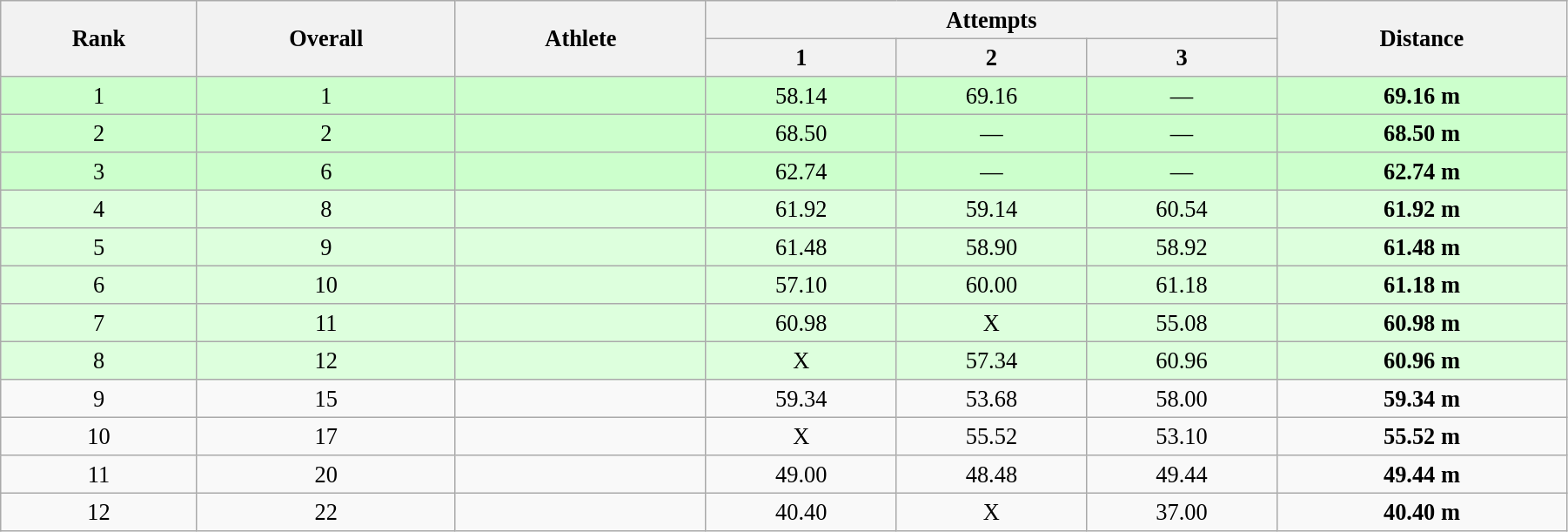<table class="wikitable" style=" text-align:center; font-size:110%;" width="95%">
<tr>
<th rowspan="2">Rank</th>
<th rowspan="2">Overall</th>
<th rowspan="2">Athlete</th>
<th colspan="3">Attempts</th>
<th rowspan="2">Distance</th>
</tr>
<tr>
<th>1</th>
<th>2</th>
<th>3</th>
</tr>
<tr style="background:#ccffcc;">
<td>1</td>
<td>1</td>
<td align=left></td>
<td>58.14</td>
<td>69.16</td>
<td>—</td>
<td><strong>69.16 m</strong></td>
</tr>
<tr style="background:#ccffcc;">
<td>2</td>
<td>2</td>
<td align=left></td>
<td>68.50</td>
<td>—</td>
<td>—</td>
<td><strong>68.50 m</strong></td>
</tr>
<tr style="background:#ccffcc;">
<td>3</td>
<td>6</td>
<td align=left></td>
<td>62.74</td>
<td>—</td>
<td>—</td>
<td><strong>62.74 m</strong></td>
</tr>
<tr style="background:#ddffdd;">
<td>4</td>
<td>8</td>
<td align=left></td>
<td>61.92</td>
<td>59.14</td>
<td>60.54</td>
<td><strong>61.92 m</strong></td>
</tr>
<tr style="background:#ddffdd;">
<td>5</td>
<td>9</td>
<td align=left></td>
<td>61.48</td>
<td>58.90</td>
<td>58.92</td>
<td><strong>61.48 m</strong></td>
</tr>
<tr style="background:#ddffdd;">
<td>6</td>
<td>10</td>
<td align=left></td>
<td>57.10</td>
<td>60.00</td>
<td>61.18</td>
<td><strong>61.18 m</strong></td>
</tr>
<tr style="background:#ddffdd;">
<td>7</td>
<td>11</td>
<td align=left></td>
<td>60.98</td>
<td>X</td>
<td>55.08</td>
<td><strong>60.98 m</strong></td>
</tr>
<tr style="background:#ddffdd;">
<td>8</td>
<td>12</td>
<td align=left></td>
<td>X</td>
<td>57.34</td>
<td>60.96</td>
<td><strong>60.96 m</strong></td>
</tr>
<tr>
<td>9</td>
<td>15</td>
<td align=left></td>
<td>59.34</td>
<td>53.68</td>
<td>58.00</td>
<td><strong>59.34 m</strong></td>
</tr>
<tr>
<td>10</td>
<td>17</td>
<td align=left></td>
<td>X</td>
<td>55.52</td>
<td>53.10</td>
<td><strong>55.52 m</strong></td>
</tr>
<tr>
<td>11</td>
<td>20</td>
<td align=left></td>
<td>49.00</td>
<td>48.48</td>
<td>49.44</td>
<td><strong>49.44 m</strong></td>
</tr>
<tr>
<td>12</td>
<td>22</td>
<td align=left></td>
<td>40.40</td>
<td>X</td>
<td>37.00</td>
<td><strong>40.40 m</strong></td>
</tr>
</table>
